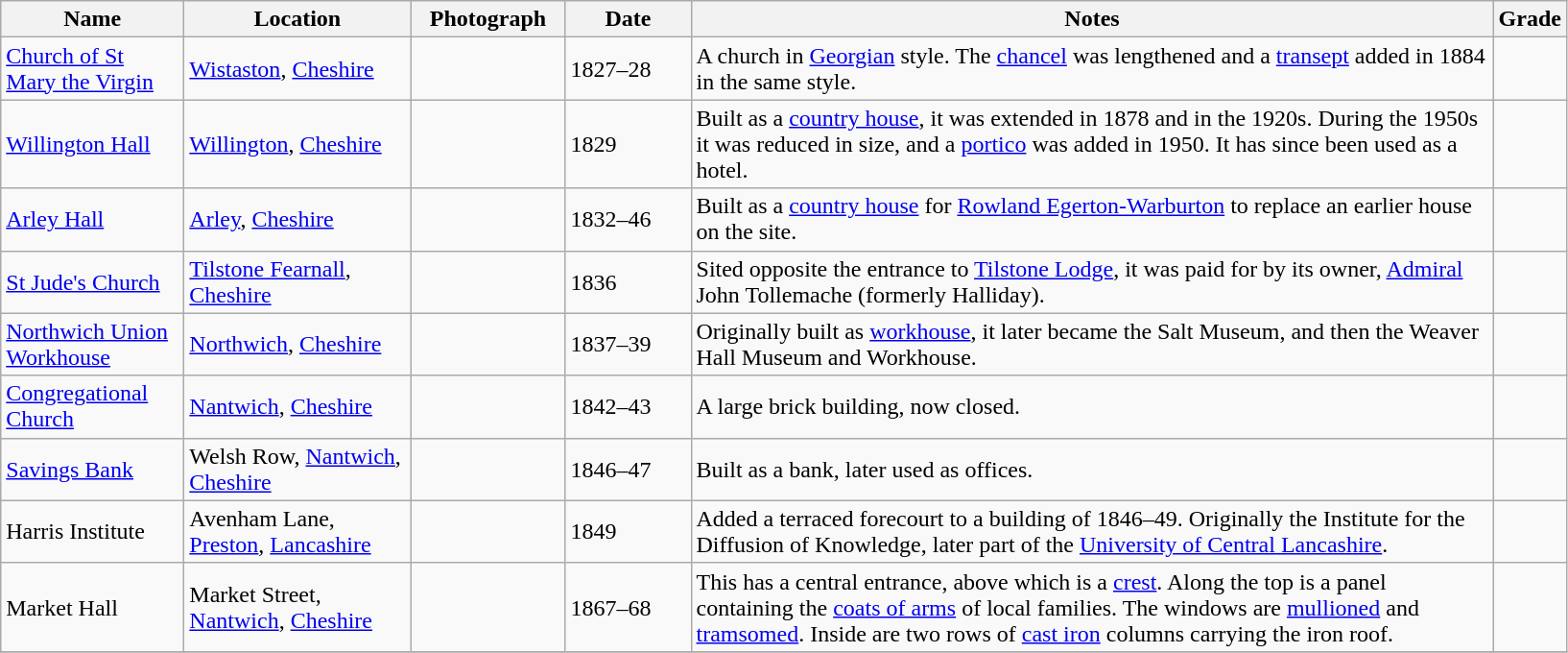<table class="wikitable sortable">
<tr>
<th style="width:120px">Name</th>
<th style="width:150px">Location</th>
<th style="width:100px" class="unsortable">Photograph</th>
<th style="width:80px">Date</th>
<th style="width:550px" class="unsortable">Notes</th>
<th style="width:24px">Grade</th>
</tr>
<tr>
<td><a href='#'>Church of St Mary the Virgin</a></td>
<td><a href='#'>Wistaston</a>, <a href='#'>Cheshire</a><br><small></small></td>
<td></td>
<td>1827–28</td>
<td>A church in <a href='#'>Georgian</a> style.  The <a href='#'>chancel</a> was lengthened and a <a href='#'>transept</a> added in 1884 in the same style.</td>
<td align="center" ></td>
</tr>
<tr>
<td><a href='#'>Willington Hall</a></td>
<td><a href='#'>Willington</a>, <a href='#'>Cheshire</a><br><small></small></td>
<td></td>
<td>1829</td>
<td>Built as a <a href='#'>country house</a>, it was extended in 1878 and in the 1920s.  During the 1950s it was reduced in size, and a <a href='#'>portico</a> was added in 1950.  It has since been used as a hotel.</td>
<td align="center" ></td>
</tr>
<tr>
<td><a href='#'>Arley Hall</a></td>
<td><a href='#'>Arley</a>, <a href='#'>Cheshire</a><br><small></small></td>
<td></td>
<td>1832–46</td>
<td>Built as a <a href='#'>country house</a> for <a href='#'>Rowland Egerton-Warburton</a> to replace an earlier house on the site.</td>
<td align="center" ></td>
</tr>
<tr>
<td><a href='#'>St Jude's Church</a></td>
<td><a href='#'>Tilstone Fearnall</a>, <a href='#'>Cheshire</a><br><small></small></td>
<td></td>
<td>1836</td>
<td>Sited opposite the entrance to <a href='#'>Tilstone Lodge</a>, it was paid for by its owner, <a href='#'>Admiral</a> John Tollemache (formerly Halliday).</td>
<td align="center" ></td>
</tr>
<tr>
<td><a href='#'>Northwich Union Workhouse</a></td>
<td><a href='#'>Northwich</a>, <a href='#'>Cheshire</a><br><small></small></td>
<td></td>
<td>1837–39</td>
<td>Originally built as <a href='#'>workhouse</a>, it later became the Salt Museum, and then the Weaver Hall Museum and Workhouse.</td>
<td align="center" ></td>
</tr>
<tr>
<td><a href='#'>Congregational Church</a></td>
<td><a href='#'>Nantwich</a>, <a href='#'>Cheshire</a><br><small></small></td>
<td></td>
<td>1842–43</td>
<td>A large brick building, now closed.</td>
<td align="center" ></td>
</tr>
<tr>
<td><a href='#'>Savings Bank</a></td>
<td>Welsh Row, <a href='#'>Nantwich</a>, <a href='#'>Cheshire</a><br><small></small></td>
<td></td>
<td>1846–47</td>
<td>Built as a bank, later used as offices.</td>
<td align="center" ></td>
</tr>
<tr>
<td>Harris Institute</td>
<td>Avenham Lane, <a href='#'>Preston</a>, <a href='#'>Lancashire</a><br><small></small></td>
<td></td>
<td>1849</td>
<td>Added a terraced forecourt to a building of 1846–49.  Originally the Institute for the Diffusion of Knowledge, later part of the <a href='#'>University of Central Lancashire</a>.</td>
<td align="center" ></td>
</tr>
<tr>
<td>Market Hall</td>
<td>Market Street, <a href='#'>Nantwich</a>, <a href='#'>Cheshire</a><br><small></small></td>
<td></td>
<td>1867–68</td>
<td>This has a central entrance, above which is a <a href='#'>crest</a>.  Along the top is a panel containing the <a href='#'>coats of arms</a> of local families.  The windows are <a href='#'>mullioned</a> and <a href='#'>tramsomed</a>.  Inside are two rows of <a href='#'>cast iron</a> columns carrying the iron roof.</td>
<td></td>
</tr>
<tr>
</tr>
</table>
